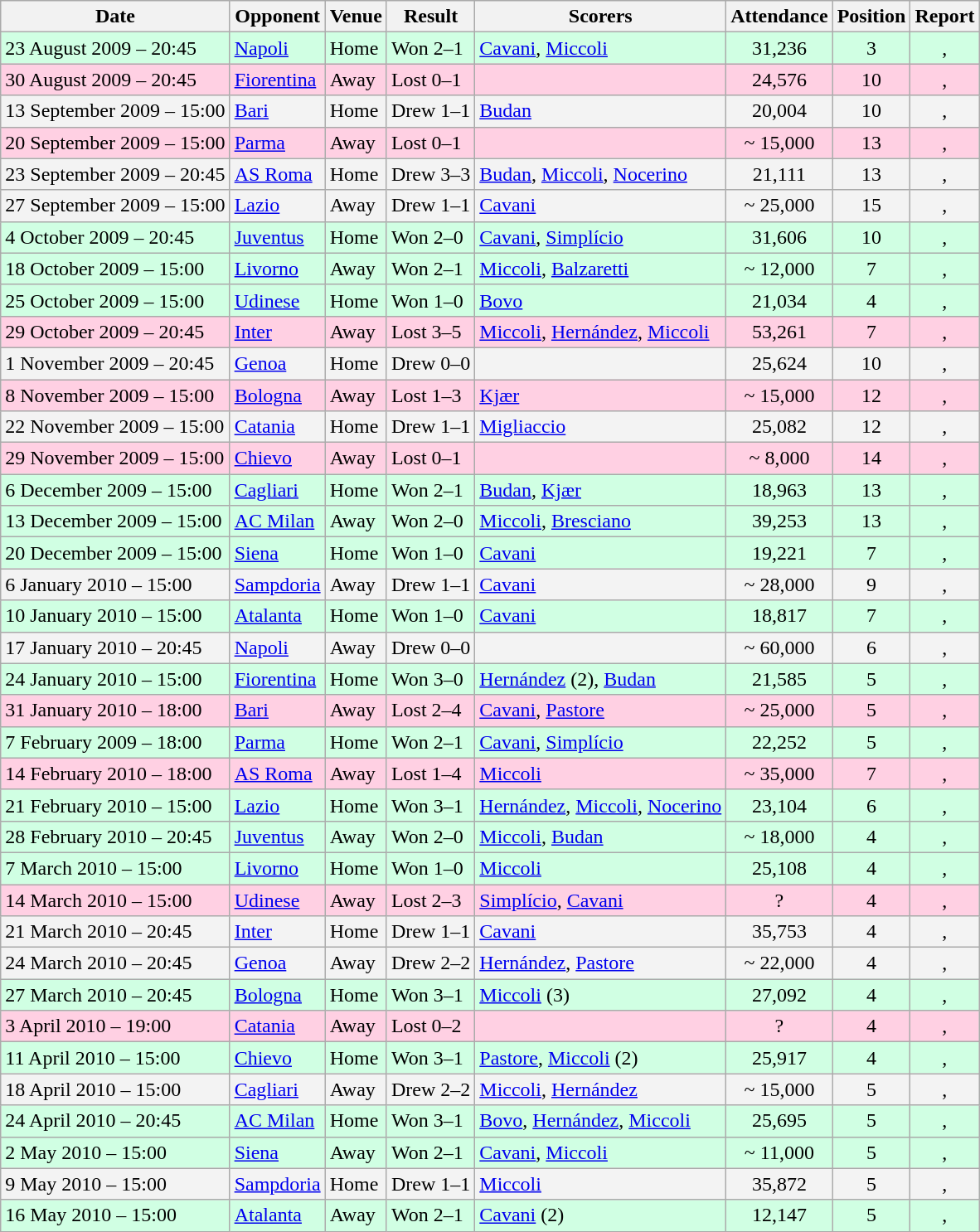<table class="wikitable">
<tr>
<th>Date</th>
<th>Opponent</th>
<th>Venue</th>
<th>Result</th>
<th>Scorers</th>
<th>Attendance</th>
<th>Position</th>
<th>Report</th>
</tr>
<tr style="background-color: #d0ffe3;">
<td>23 August 2009 – 20:45</td>
<td><a href='#'>Napoli</a></td>
<td>Home</td>
<td>Won 2–1</td>
<td><a href='#'>Cavani</a>, <a href='#'>Miccoli</a></td>
<td align="center">31,236</td>
<td align="center">3</td>
<td align="center">, </td>
</tr>
<tr style="background-color: #ffd0e3;">
<td>30 August 2009 – 20:45</td>
<td><a href='#'>Fiorentina</a></td>
<td>Away</td>
<td>Lost 0–1</td>
<td></td>
<td align="center">24,576</td>
<td align="center">10</td>
<td align="center">, </td>
</tr>
<tr style="background-color: #f3f3f3;">
<td>13 September 2009 – 15:00</td>
<td><a href='#'>Bari</a></td>
<td>Home</td>
<td>Drew 1–1</td>
<td><a href='#'>Budan</a></td>
<td align="center">20,004</td>
<td align="center">10</td>
<td align="center">, </td>
</tr>
<tr style="background-color: #ffd0e3;">
<td>20 September 2009 – 15:00</td>
<td><a href='#'>Parma</a></td>
<td>Away</td>
<td>Lost 0–1</td>
<td></td>
<td align="center">~ 15,000</td>
<td align="center">13</td>
<td align="center">, </td>
</tr>
<tr bgcolor=#f3f3f3>
<td>23 September 2009 – 20:45</td>
<td><a href='#'>AS Roma</a></td>
<td>Home</td>
<td>Drew 3–3</td>
<td><a href='#'>Budan</a>, <a href='#'>Miccoli</a>, <a href='#'>Nocerino</a></td>
<td align="center">21,111</td>
<td align="center">13</td>
<td align="center">, </td>
</tr>
<tr style="background-color: #f3f3f3;">
<td>27 September 2009 – 15:00</td>
<td><a href='#'>Lazio</a></td>
<td>Away</td>
<td>Drew 1–1</td>
<td><a href='#'>Cavani</a></td>
<td align="center">~ 25,000</td>
<td align="center">15</td>
<td align="center">, </td>
</tr>
<tr style="background-color: #d0ffe3;">
<td>4 October 2009 – 20:45</td>
<td><a href='#'>Juventus</a></td>
<td>Home</td>
<td>Won 2–0</td>
<td><a href='#'>Cavani</a>, <a href='#'>Simplício</a></td>
<td align="center">31,606</td>
<td align="center">10</td>
<td align="center">, </td>
</tr>
<tr style="background-color: #d0ffe3;">
<td>18 October 2009 – 15:00</td>
<td><a href='#'>Livorno</a></td>
<td>Away</td>
<td>Won 2–1</td>
<td><a href='#'>Miccoli</a>, <a href='#'>Balzaretti</a></td>
<td align="center">~ 12,000</td>
<td align="center">7</td>
<td align="center">, </td>
</tr>
<tr style="background-color: #d0ffe3;">
<td>25 October 2009 – 15:00</td>
<td><a href='#'>Udinese</a></td>
<td>Home</td>
<td>Won 1–0</td>
<td><a href='#'>Bovo</a></td>
<td align="center">21,034</td>
<td align="center">4</td>
<td align="center">, </td>
</tr>
<tr style="background-color: #ffd0e3;">
<td>29 October 2009 – 20:45</td>
<td><a href='#'>Inter</a></td>
<td>Away</td>
<td>Lost 3–5</td>
<td><a href='#'>Miccoli</a>, <a href='#'>Hernández</a>, <a href='#'>Miccoli</a></td>
<td align="center">53,261</td>
<td align="center">7</td>
<td align="center">, </td>
</tr>
<tr style="background-color: #f3f3f3;">
<td>1 November 2009 – 20:45</td>
<td><a href='#'>Genoa</a></td>
<td>Home</td>
<td>Drew 0–0</td>
<td></td>
<td align="center">25,624</td>
<td align="center">10</td>
<td align="center">, </td>
</tr>
<tr style="background-color: #ffd0e3;">
<td>8 November 2009 – 15:00</td>
<td><a href='#'>Bologna</a></td>
<td>Away</td>
<td>Lost 1–3</td>
<td><a href='#'>Kjær</a></td>
<td align="center">~ 15,000</td>
<td align="center">12</td>
<td align="center">, </td>
</tr>
<tr style="background-color: #f3f3f3;">
<td>22 November 2009 – 15:00</td>
<td><a href='#'>Catania</a></td>
<td>Home</td>
<td>Drew 1–1</td>
<td><a href='#'>Migliaccio</a></td>
<td align="center">25,082</td>
<td align="center">12</td>
<td align="center">, </td>
</tr>
<tr style="background-color: #ffd0e3;">
<td>29 November 2009 – 15:00</td>
<td><a href='#'>Chievo</a></td>
<td>Away</td>
<td>Lost 0–1</td>
<td></td>
<td align="center">~ 8,000</td>
<td align="center">14</td>
<td align="center">, </td>
</tr>
<tr style="background-color: #d0ffe3;">
<td>6 December 2009 – 15:00</td>
<td><a href='#'>Cagliari</a></td>
<td>Home</td>
<td>Won 2–1</td>
<td><a href='#'>Budan</a>, <a href='#'>Kjær</a></td>
<td align="center">18,963</td>
<td align="center">13</td>
<td align="center">, </td>
</tr>
<tr style="background-color: #d0ffe3;">
<td>13 December 2009 – 15:00</td>
<td><a href='#'>AC Milan</a></td>
<td>Away</td>
<td>Won 2–0</td>
<td><a href='#'>Miccoli</a>, <a href='#'>Bresciano</a></td>
<td align="center">39,253</td>
<td align="center">13</td>
<td align="center">, </td>
</tr>
<tr style="background-color: #d0ffe3;">
<td>20 December 2009 – 15:00</td>
<td><a href='#'>Siena</a></td>
<td>Home</td>
<td>Won 1–0</td>
<td><a href='#'>Cavani</a></td>
<td align="center">19,221</td>
<td align="center">7</td>
<td align="center">, </td>
</tr>
<tr style="background-color: #f3f3f3;">
<td>6 January 2010 – 15:00</td>
<td><a href='#'>Sampdoria</a></td>
<td>Away</td>
<td>Drew 1–1</td>
<td><a href='#'>Cavani</a></td>
<td align="center">~ 28,000</td>
<td align="center">9</td>
<td align="center">, </td>
</tr>
<tr style="background-color: #d0ffe3;">
<td>10 January 2010 – 15:00</td>
<td><a href='#'>Atalanta</a></td>
<td>Home</td>
<td>Won 1–0</td>
<td><a href='#'>Cavani</a></td>
<td align="center">18,817</td>
<td align="center">7</td>
<td align="center">, </td>
</tr>
<tr style="background-color: #f3f3f3;">
<td>17 January 2010 – 20:45</td>
<td><a href='#'>Napoli</a></td>
<td>Away</td>
<td>Drew 0–0</td>
<td></td>
<td align="center">~ 60,000</td>
<td align="center">6</td>
<td align="center">, </td>
</tr>
<tr style="background-color: #d0ffe3;">
<td>24 January 2010 – 15:00</td>
<td><a href='#'>Fiorentina</a></td>
<td>Home</td>
<td>Won 3–0</td>
<td><a href='#'>Hernández</a> (2), <a href='#'>Budan</a></td>
<td align="center">21,585</td>
<td align="center">5</td>
<td align="center">, </td>
</tr>
<tr style="background-color: #ffd0e3;">
<td>31 January 2010 – 18:00</td>
<td><a href='#'>Bari</a></td>
<td>Away</td>
<td>Lost 2–4</td>
<td><a href='#'>Cavani</a>, <a href='#'>Pastore</a></td>
<td align="center">~ 25,000</td>
<td align="center">5</td>
<td align="center">, </td>
</tr>
<tr style="background-color: #d0ffe3;">
<td>7 February 2009 – 18:00</td>
<td><a href='#'>Parma</a></td>
<td>Home</td>
<td>Won 2–1</td>
<td><a href='#'>Cavani</a>, <a href='#'>Simplício</a></td>
<td align="center">22,252</td>
<td align="center">5</td>
<td align="center">, </td>
</tr>
<tr style="background-color: #ffd0e3;">
<td>14 February 2010 – 18:00</td>
<td><a href='#'>AS Roma</a></td>
<td>Away</td>
<td>Lost 1–4</td>
<td><a href='#'>Miccoli</a></td>
<td align="center">~ 35,000</td>
<td align="center">7</td>
<td align="center">, </td>
</tr>
<tr style="background-color: #d0ffe3;">
<td>21 February 2010 – 15:00</td>
<td><a href='#'>Lazio</a></td>
<td>Home</td>
<td>Won 3–1</td>
<td><a href='#'>Hernández</a>, <a href='#'>Miccoli</a>, <a href='#'>Nocerino</a></td>
<td align="center">23,104</td>
<td align="center">6</td>
<td align="center">, </td>
</tr>
<tr style="background-color: #d0ffe3;">
<td>28 February 2010 – 20:45</td>
<td><a href='#'>Juventus</a></td>
<td>Away</td>
<td>Won 2–0</td>
<td><a href='#'>Miccoli</a>, <a href='#'>Budan</a></td>
<td align="center">~ 18,000</td>
<td align="center">4</td>
<td align="center">, </td>
</tr>
<tr style="background-color: #d0ffe3;">
<td>7 March 2010 – 15:00</td>
<td><a href='#'>Livorno</a></td>
<td>Home</td>
<td>Won 1–0</td>
<td><a href='#'>Miccoli</a></td>
<td align="center">25,108</td>
<td align="center">4</td>
<td align="center">, </td>
</tr>
<tr style="background-color: #ffd0e3;">
<td>14 March 2010 – 15:00</td>
<td><a href='#'>Udinese</a></td>
<td>Away</td>
<td>Lost 2–3</td>
<td><a href='#'>Simplício</a>, <a href='#'>Cavani</a></td>
<td align="center">?</td>
<td align="center">4</td>
<td align="center">, </td>
</tr>
<tr style="background-color: #f3f3f3;">
<td>21 March 2010 – 20:45</td>
<td><a href='#'>Inter</a></td>
<td>Home</td>
<td>Drew 1–1</td>
<td><a href='#'>Cavani</a></td>
<td align="center">35,753</td>
<td align="center">4</td>
<td align="center">, </td>
</tr>
<tr style="background-color: #f3f3f3;">
<td>24 March 2010 – 20:45</td>
<td><a href='#'>Genoa</a></td>
<td>Away</td>
<td>Drew 2–2</td>
<td><a href='#'>Hernández</a>, <a href='#'>Pastore</a></td>
<td align="center">~ 22,000</td>
<td align="center">4</td>
<td align="center">, </td>
</tr>
<tr style="background-color: #d0ffe3;">
<td>27 March 2010 – 20:45</td>
<td><a href='#'>Bologna</a></td>
<td>Home</td>
<td>Won 3–1</td>
<td><a href='#'>Miccoli</a> (3)</td>
<td align="center">27,092</td>
<td align="center">4</td>
<td align="center">, </td>
</tr>
<tr style="background-color: #ffd0e3;">
<td>3 April 2010 – 19:00</td>
<td><a href='#'>Catania</a></td>
<td>Away</td>
<td>Lost 0–2</td>
<td></td>
<td align="center">?</td>
<td align="center">4</td>
<td align="center">, </td>
</tr>
<tr style="background-color: #d0ffe3;">
<td>11 April 2010 – 15:00</td>
<td><a href='#'>Chievo</a></td>
<td>Home</td>
<td>Won 3–1</td>
<td><a href='#'>Pastore</a>, <a href='#'>Miccoli</a> (2)</td>
<td align="center">25,917</td>
<td align="center">4</td>
<td align="center">, </td>
</tr>
<tr style="background-color: #f3f3f3;">
<td>18 April 2010 – 15:00</td>
<td><a href='#'>Cagliari</a></td>
<td>Away</td>
<td>Drew 2–2</td>
<td><a href='#'>Miccoli</a>, <a href='#'>Hernández</a></td>
<td align="center">~ 15,000</td>
<td align="center">5</td>
<td align="center">, </td>
</tr>
<tr style="background-color: #d0ffe3;">
<td>24 April 2010 – 20:45</td>
<td><a href='#'>AC Milan</a></td>
<td>Home</td>
<td>Won 3–1</td>
<td><a href='#'>Bovo</a>, <a href='#'>Hernández</a>, <a href='#'>Miccoli</a></td>
<td align="center">25,695</td>
<td align="center">5</td>
<td align="center">, </td>
</tr>
<tr style="background-color: #d0ffe3;">
<td>2 May 2010 – 15:00</td>
<td><a href='#'>Siena</a></td>
<td>Away</td>
<td>Won 2–1</td>
<td><a href='#'>Cavani</a>, <a href='#'>Miccoli</a></td>
<td align="center">~ 11,000</td>
<td align="center">5</td>
<td align="center">, </td>
</tr>
<tr style="background-color: #f3f3f3;">
<td>9 May 2010 – 15:00</td>
<td><a href='#'>Sampdoria</a></td>
<td>Home</td>
<td>Drew 1–1</td>
<td><a href='#'>Miccoli</a></td>
<td align="center">35,872</td>
<td align="center">5</td>
<td align="center">, </td>
</tr>
<tr style="background-color: #d0ffe3;">
<td>16 May 2010 – 15:00</td>
<td><a href='#'>Atalanta</a></td>
<td>Away</td>
<td>Won 2–1</td>
<td><a href='#'>Cavani</a> (2)</td>
<td align="center">12,147</td>
<td align="center">5</td>
<td align="center">, </td>
</tr>
</table>
